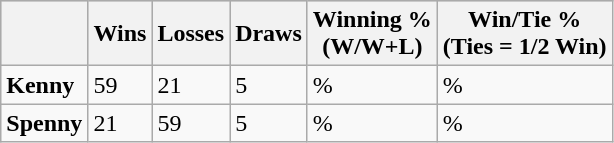<table class="wikitable">
<tr style="background-color:#CCCCCC;">
<th></th>
<th>Wins</th>
<th>Losses</th>
<th>Draws</th>
<th>Winning %<br>(W/W+L)</th>
<th>Win/Tie %<br>(Ties = 1/2 Win)</th>
</tr>
<tr>
<td rowspan="1"><strong>Kenny</strong></td>
<td>59</td>
<td>21</td>
<td>5</td>
<td>%</td>
<td>%</td>
</tr>
<tr>
<td rowspan="1"><strong>Spenny</strong></td>
<td>21</td>
<td>59</td>
<td>5</td>
<td>%</td>
<td>%</td>
</tr>
</table>
